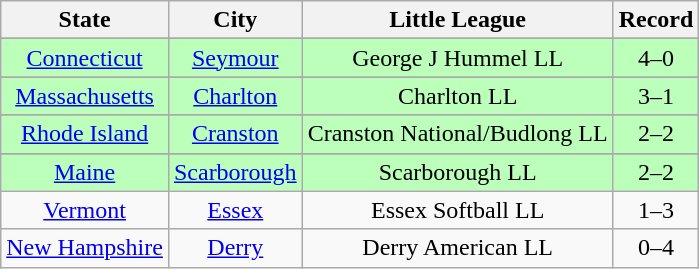<table class="wikitable">
<tr>
<th>State</th>
<th>City</th>
<th>Little League</th>
<th>Record</th>
</tr>
<tr>
</tr>
<tr bgcolor=#bbffbb>
<td align=center> <a href='#'>Connecticut</a></td>
<td align=center><a href='#'>Seymour</a></td>
<td align=center>George J Hummel LL</td>
<td align=center>4–0</td>
</tr>
<tr>
</tr>
<tr bgcolor=#bbffbb>
<td align=center> <a href='#'>Massachusetts</a></td>
<td align=center><a href='#'>Charlton</a></td>
<td align=center>Charlton LL</td>
<td align=center>3–1</td>
</tr>
<tr>
</tr>
<tr bgcolor=#bbffbb>
<td align=center> <a href='#'>Rhode Island</a></td>
<td align=center><a href='#'>Cranston</a></td>
<td align=center>Cranston National/Budlong LL</td>
<td align=center>2–2</td>
</tr>
<tr>
</tr>
<tr bgcolor=#bbffbb>
<td align=center> <a href='#'>Maine</a></td>
<td align=center><a href='#'>Scarborough</a></td>
<td align=center>Scarborough LL</td>
<td align=center>2–2</td>
</tr>
<tr>
<td align=center> <a href='#'>Vermont</a></td>
<td align=center><a href='#'>Essex</a></td>
<td align=center>Essex Softball LL</td>
<td align=center>1–3</td>
</tr>
<tr>
<td align=center> <a href='#'>New Hampshire</a></td>
<td align=center><a href='#'>Derry</a></td>
<td align=center>Derry American LL</td>
<td align=center>0–4</td>
</tr>
</table>
